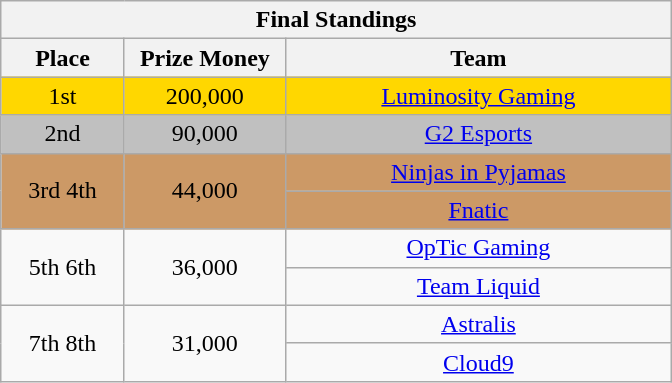<table class="wikitable" style="text-align: center;">
<tr>
<th colspan=3>Final Standings</th>
</tr>
<tr>
<th width="75px">Place</th>
<th width="100">Prize Money</th>
<th width="250px">Team</th>
</tr>
<tr>
<td style="text-align:center; background:gold;">1st</td>
<td style="text-align:center; background:gold;">200,000</td>
<td style="text-align:center; background:gold;"> <a href='#'>Luminosity Gaming</a></td>
</tr>
<tr>
<td style="text-align:center; background:silver;">2nd</td>
<td style="text-align:center; background:silver;">90,000</td>
<td style="text-align:center; background:silver;"> <a href='#'>G2 Esports</a></td>
</tr>
<tr>
<td style="text-align:center; background:#c96;" rowspan="2">3rd  4th</td>
<td style="text-align:center; background:#c96;" rowspan="2">44,000</td>
<td style="text-align:center; background:#c96;"> <a href='#'>Ninjas in Pyjamas</a></td>
</tr>
<tr>
<td style="text-align:center; background:#c96;"> <a href='#'>Fnatic</a></td>
</tr>
<tr>
<td rowspan="2">5th  6th</td>
<td rowspan="2">36,000</td>
<td> <a href='#'>OpTic Gaming</a></td>
</tr>
<tr>
<td> <a href='#'>Team Liquid</a></td>
</tr>
<tr>
<td rowspan="2">7th  8th</td>
<td rowspan="2">31,000</td>
<td> <a href='#'>Astralis</a></td>
</tr>
<tr>
<td> <a href='#'>Cloud9</a></td>
</tr>
</table>
